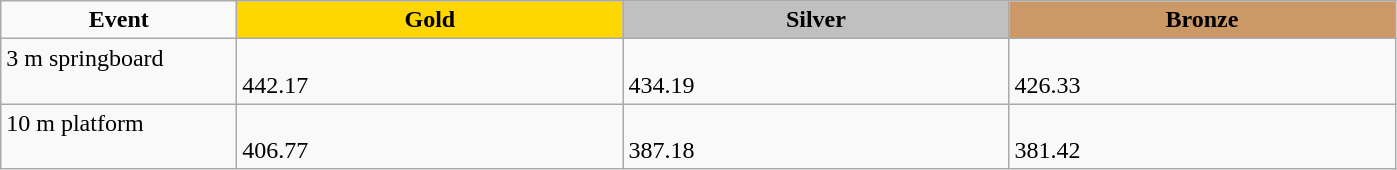<table class="wikitable" style="text-align:left">
<tr align="center">
<td width=150><strong>Event</strong></td>
<td width=250 bgcolor=gold><strong>Gold</strong></td>
<td width=250 bgcolor=silver><strong>Silver</strong></td>
<td width=250 bgcolor=CC9966><strong>Bronze</strong></td>
</tr>
<tr valign="top">
<td>3 m springboard<br><div></div></td>
<td> <br> 442.17</td>
<td> <br> 434.19</td>
<td> <br> 426.33</td>
</tr>
<tr valign="top">
<td>10 m platform<br><div></div></td>
<td> <br> 406.77</td>
<td> <br>387.18</td>
<td> <br>381.42</td>
</tr>
</table>
